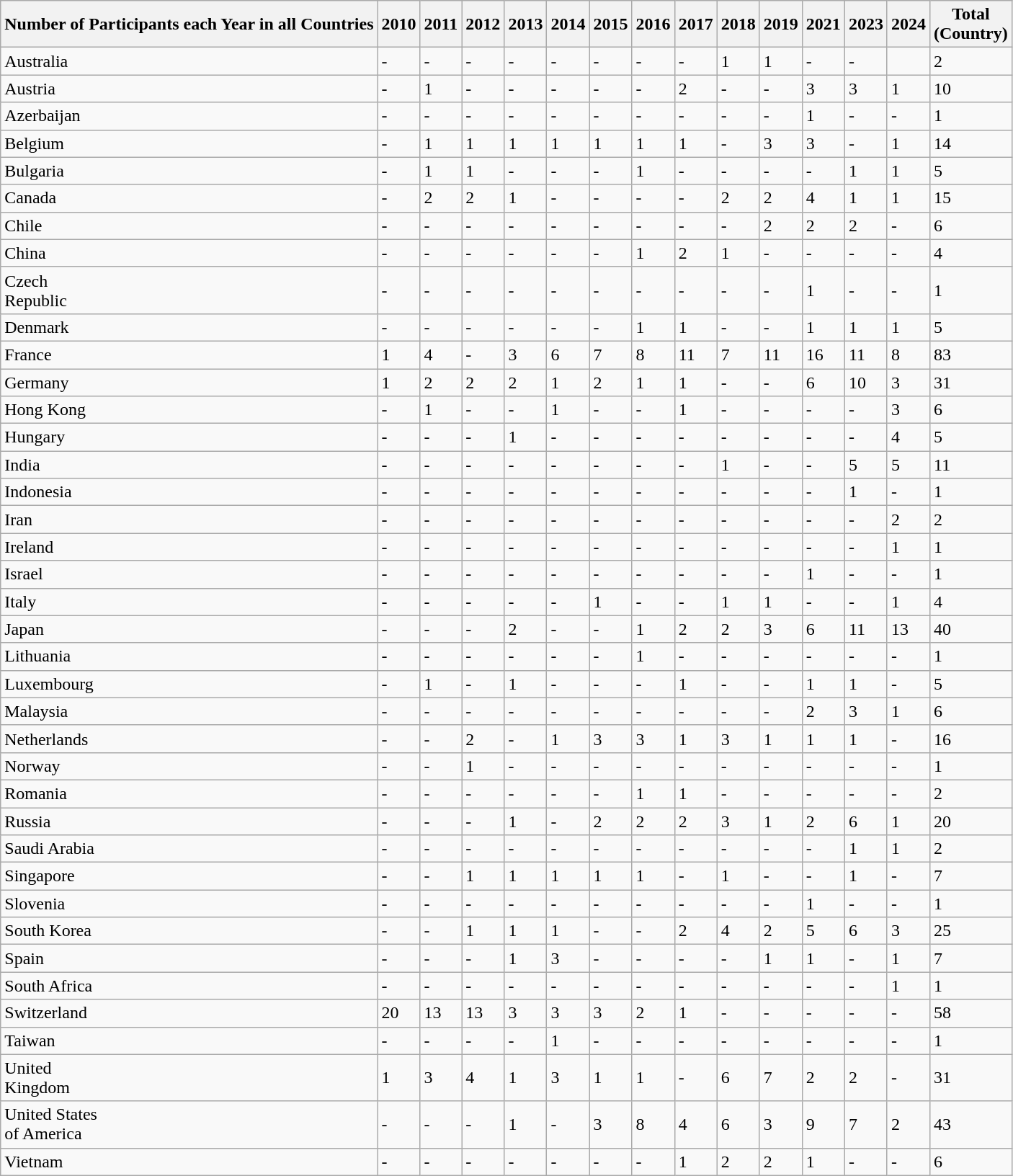<table class="wikitable sortable">
<tr>
<th>Number of Participants each Year in all Countries</th>
<th>2010</th>
<th>2011</th>
<th>2012</th>
<th>2013</th>
<th>2014</th>
<th>2015</th>
<th>2016</th>
<th>2017</th>
<th>2018</th>
<th>2019</th>
<th>2021</th>
<th>2023</th>
<th>2024</th>
<th>Total<br>(Country)</th>
</tr>
<tr>
<td> Australia</td>
<td>-</td>
<td>-</td>
<td>-</td>
<td>-</td>
<td>-</td>
<td>-</td>
<td>-</td>
<td>-</td>
<td>1</td>
<td>1</td>
<td>-</td>
<td>-</td>
<td></td>
<td>2</td>
</tr>
<tr>
<td> Austria</td>
<td>-</td>
<td>1</td>
<td>-</td>
<td>-</td>
<td>-</td>
<td>-</td>
<td>-</td>
<td>2</td>
<td>-</td>
<td>-</td>
<td>3</td>
<td>3</td>
<td>1</td>
<td>10</td>
</tr>
<tr>
<td> Azerbaijan</td>
<td>-</td>
<td>-</td>
<td>-</td>
<td>-</td>
<td>-</td>
<td>-</td>
<td>-</td>
<td>-</td>
<td>-</td>
<td>-</td>
<td>1</td>
<td>-</td>
<td>-</td>
<td>1</td>
</tr>
<tr>
<td> Belgium</td>
<td>-</td>
<td>1</td>
<td>1</td>
<td>1</td>
<td>1</td>
<td>1</td>
<td>1</td>
<td>1</td>
<td>-</td>
<td>3</td>
<td>3</td>
<td>-</td>
<td>1</td>
<td>14</td>
</tr>
<tr>
<td> Bulgaria</td>
<td>-</td>
<td>1</td>
<td>1</td>
<td>-</td>
<td>-</td>
<td>-</td>
<td>1</td>
<td>-</td>
<td>-</td>
<td>-</td>
<td>-</td>
<td>1</td>
<td>1</td>
<td>5</td>
</tr>
<tr>
<td> Canada</td>
<td>-</td>
<td>2</td>
<td>2</td>
<td>1</td>
<td>-</td>
<td>-</td>
<td>-</td>
<td>-</td>
<td>2</td>
<td>2</td>
<td>4</td>
<td>1</td>
<td>1</td>
<td>15</td>
</tr>
<tr>
<td> Chile</td>
<td>-</td>
<td>-</td>
<td>-</td>
<td>-</td>
<td>-</td>
<td>-</td>
<td>-</td>
<td>-</td>
<td>-</td>
<td>2</td>
<td>2</td>
<td>2</td>
<td>-</td>
<td>6</td>
</tr>
<tr>
<td> China</td>
<td>-</td>
<td>-</td>
<td>-</td>
<td>-</td>
<td>-</td>
<td>-</td>
<td>1</td>
<td>2</td>
<td>1</td>
<td>-</td>
<td>-</td>
<td>-</td>
<td>-</td>
<td>4</td>
</tr>
<tr>
<td> Czech<br>Republic</td>
<td>-</td>
<td>-</td>
<td>-</td>
<td>-</td>
<td>-</td>
<td>-</td>
<td>-</td>
<td>-</td>
<td>-</td>
<td>-</td>
<td>1</td>
<td>-</td>
<td>-</td>
<td>1</td>
</tr>
<tr>
<td> Denmark</td>
<td>-</td>
<td>-</td>
<td>-</td>
<td>-</td>
<td>-</td>
<td>-</td>
<td>1</td>
<td>1</td>
<td>-</td>
<td>-</td>
<td>1</td>
<td>1</td>
<td>1</td>
<td>5</td>
</tr>
<tr>
<td> France</td>
<td>1</td>
<td>4</td>
<td>-</td>
<td>3</td>
<td>6</td>
<td>7</td>
<td>8</td>
<td>11</td>
<td>7</td>
<td>11</td>
<td>16</td>
<td>11</td>
<td>8</td>
<td>83</td>
</tr>
<tr>
<td> Germany</td>
<td>1</td>
<td>2</td>
<td>2</td>
<td>2</td>
<td>1</td>
<td>2</td>
<td>1</td>
<td>1</td>
<td>-</td>
<td>-</td>
<td>6</td>
<td>10</td>
<td>3</td>
<td>31</td>
</tr>
<tr>
<td> Hong Kong</td>
<td>-</td>
<td>1</td>
<td>-</td>
<td>-</td>
<td>1</td>
<td>-</td>
<td>-</td>
<td>1</td>
<td>-</td>
<td>-</td>
<td>-</td>
<td>-</td>
<td>3</td>
<td>6</td>
</tr>
<tr>
<td> Hungary</td>
<td>-</td>
<td>-</td>
<td>-</td>
<td>1</td>
<td>-</td>
<td>-</td>
<td>-</td>
<td>-</td>
<td>-</td>
<td>-</td>
<td>-</td>
<td>-</td>
<td>4</td>
<td>5</td>
</tr>
<tr>
<td> India</td>
<td>-</td>
<td>-</td>
<td>-</td>
<td>-</td>
<td>-</td>
<td>-</td>
<td>-</td>
<td>-</td>
<td>1</td>
<td>-</td>
<td>-</td>
<td>5</td>
<td>5</td>
<td>11</td>
</tr>
<tr>
<td> Indonesia</td>
<td>-</td>
<td>-</td>
<td>-</td>
<td>-</td>
<td>-</td>
<td>-</td>
<td>-</td>
<td>-</td>
<td>-</td>
<td>-</td>
<td>-</td>
<td>1</td>
<td>-</td>
<td>1</td>
</tr>
<tr>
<td>Iran</td>
<td>-</td>
<td>-</td>
<td>-</td>
<td>-</td>
<td>-</td>
<td>-</td>
<td>-</td>
<td>-</td>
<td>-</td>
<td>-</td>
<td>-</td>
<td>-</td>
<td>2</td>
<td>2</td>
</tr>
<tr>
<td> Ireland</td>
<td>-</td>
<td>-</td>
<td>-</td>
<td>-</td>
<td>-</td>
<td>-</td>
<td>-</td>
<td>-</td>
<td>-</td>
<td>-</td>
<td>-</td>
<td>-</td>
<td>1</td>
<td>1</td>
</tr>
<tr>
<td> Israel</td>
<td>-</td>
<td>-</td>
<td>-</td>
<td>-</td>
<td>-</td>
<td>-</td>
<td>-</td>
<td>-</td>
<td>-</td>
<td>-</td>
<td>1</td>
<td>-</td>
<td>-</td>
<td>1</td>
</tr>
<tr>
<td> Italy</td>
<td>-</td>
<td>-</td>
<td>-</td>
<td>-</td>
<td>-</td>
<td>1</td>
<td>-</td>
<td>-</td>
<td>1</td>
<td>1</td>
<td>-</td>
<td>-</td>
<td>1</td>
<td>4</td>
</tr>
<tr>
<td> Japan</td>
<td>-</td>
<td>-</td>
<td>-</td>
<td>2</td>
<td>-</td>
<td>-</td>
<td>1</td>
<td>2</td>
<td>2</td>
<td>3</td>
<td>6</td>
<td>11</td>
<td>13</td>
<td>40</td>
</tr>
<tr>
<td> Lithuania</td>
<td>-</td>
<td>-</td>
<td>-</td>
<td>-</td>
<td>-</td>
<td>-</td>
<td>1</td>
<td>-</td>
<td>-</td>
<td>-</td>
<td>-</td>
<td>-</td>
<td>-</td>
<td>1</td>
</tr>
<tr>
<td> Luxembourg</td>
<td>-</td>
<td>1</td>
<td>-</td>
<td>1</td>
<td>-</td>
<td>-</td>
<td>-</td>
<td>1</td>
<td>-</td>
<td>-</td>
<td>1</td>
<td>1</td>
<td>-</td>
<td>5</td>
</tr>
<tr>
<td> Malaysia</td>
<td>-</td>
<td>-</td>
<td>-</td>
<td>-</td>
<td>-</td>
<td>-</td>
<td>-</td>
<td>-</td>
<td>-</td>
<td>-</td>
<td>2</td>
<td>3</td>
<td>1</td>
<td>6</td>
</tr>
<tr>
<td> Netherlands</td>
<td>-</td>
<td>-</td>
<td>2</td>
<td>-</td>
<td>1</td>
<td>3</td>
<td>3</td>
<td>1</td>
<td>3</td>
<td>1</td>
<td>1</td>
<td>1</td>
<td>-</td>
<td>16</td>
</tr>
<tr>
<td> Norway</td>
<td>-</td>
<td>-</td>
<td>1</td>
<td>-</td>
<td>-</td>
<td>-</td>
<td>-</td>
<td>-</td>
<td>-</td>
<td>-</td>
<td>-</td>
<td>-</td>
<td>-</td>
<td>1</td>
</tr>
<tr>
<td> Romania</td>
<td>-</td>
<td>-</td>
<td>-</td>
<td>-</td>
<td>-</td>
<td>-</td>
<td>1</td>
<td>1</td>
<td>-</td>
<td>-</td>
<td>-</td>
<td>-</td>
<td>-</td>
<td>2</td>
</tr>
<tr>
<td> Russia</td>
<td>-</td>
<td>-</td>
<td>-</td>
<td>1</td>
<td>-</td>
<td>2</td>
<td>2</td>
<td>2</td>
<td>3</td>
<td>1</td>
<td>2</td>
<td>6</td>
<td>1</td>
<td>20</td>
</tr>
<tr>
<td> Saudi Arabia</td>
<td>-</td>
<td>-</td>
<td>-</td>
<td>-</td>
<td>-</td>
<td>-</td>
<td>-</td>
<td>-</td>
<td>-</td>
<td>-</td>
<td>-</td>
<td>1</td>
<td>1</td>
<td>2</td>
</tr>
<tr>
<td> Singapore</td>
<td>-</td>
<td>-</td>
<td>1</td>
<td>1</td>
<td>1</td>
<td>1</td>
<td>1</td>
<td>-</td>
<td>1</td>
<td>-</td>
<td>-</td>
<td>1</td>
<td>-</td>
<td>7</td>
</tr>
<tr>
<td> Slovenia</td>
<td>-</td>
<td>-</td>
<td>-</td>
<td>-</td>
<td>-</td>
<td>-</td>
<td>-</td>
<td>-</td>
<td>-</td>
<td>-</td>
<td>1</td>
<td>-</td>
<td>-</td>
<td>1</td>
</tr>
<tr>
<td> South Korea</td>
<td>-</td>
<td>-</td>
<td>1</td>
<td>1</td>
<td>1</td>
<td>-</td>
<td>-</td>
<td>2</td>
<td>4</td>
<td>2</td>
<td>5</td>
<td>6</td>
<td>3</td>
<td>25</td>
</tr>
<tr>
<td> Spain</td>
<td>-</td>
<td>-</td>
<td>-</td>
<td>1</td>
<td>3</td>
<td>-</td>
<td>-</td>
<td>-</td>
<td>-</td>
<td>1</td>
<td>1</td>
<td>-</td>
<td>1</td>
<td>7</td>
</tr>
<tr>
<td> South Africa</td>
<td>-</td>
<td>-</td>
<td>-</td>
<td>-</td>
<td>-</td>
<td>-</td>
<td>-</td>
<td>-</td>
<td>-</td>
<td>-</td>
<td>-</td>
<td>-</td>
<td>1</td>
<td>1</td>
</tr>
<tr>
<td> Switzerland</td>
<td>20</td>
<td>13</td>
<td>13</td>
<td>3</td>
<td>3</td>
<td>3</td>
<td>2</td>
<td>1</td>
<td>-</td>
<td>-</td>
<td>-</td>
<td>-</td>
<td>-</td>
<td>58</td>
</tr>
<tr>
<td> Taiwan</td>
<td>-</td>
<td>-</td>
<td>-</td>
<td>-</td>
<td>1</td>
<td>-</td>
<td>-</td>
<td>-</td>
<td>-</td>
<td>-</td>
<td>-</td>
<td>-</td>
<td>-</td>
<td>1</td>
</tr>
<tr>
<td> United<br>Kingdom</td>
<td>1</td>
<td>3</td>
<td>4</td>
<td>1</td>
<td>3</td>
<td>1</td>
<td>1</td>
<td>-</td>
<td>6</td>
<td>7</td>
<td>2</td>
<td>2</td>
<td>-</td>
<td>31</td>
</tr>
<tr>
<td> United States<br>of America</td>
<td>-</td>
<td>-</td>
<td>-</td>
<td>1</td>
<td>-</td>
<td>3</td>
<td>8</td>
<td>4</td>
<td>6</td>
<td>3</td>
<td>9</td>
<td>7</td>
<td>2</td>
<td>43</td>
</tr>
<tr>
<td> Vietnam</td>
<td>-</td>
<td>-</td>
<td>-</td>
<td>-</td>
<td>-</td>
<td>-</td>
<td>-</td>
<td>1</td>
<td>2</td>
<td>2</td>
<td>1</td>
<td>-</td>
<td>-</td>
<td>6</td>
</tr>
</table>
